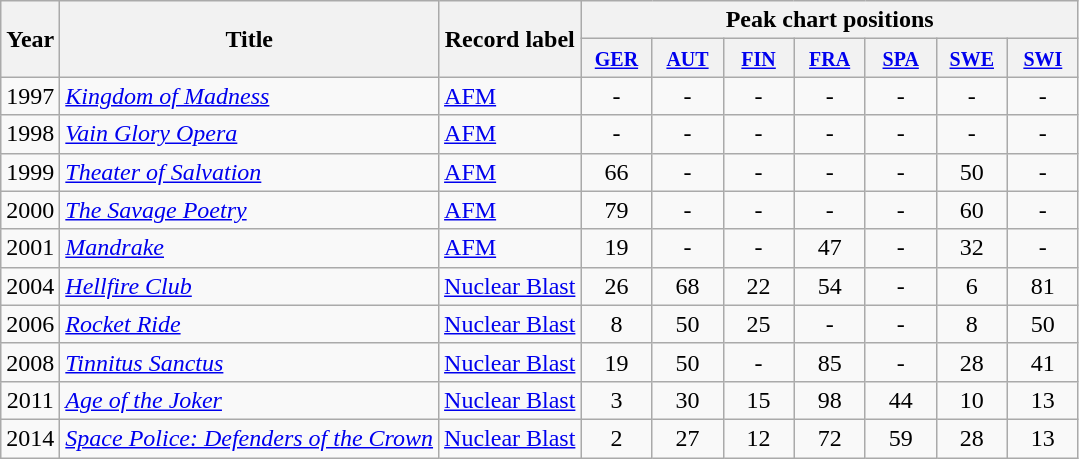<table class="wikitable">
<tr>
<th rowspan="2"><strong>Year</strong></th>
<th rowspan="2">Title</th>
<th rowspan="2">Record label</th>
<th colspan="16"><strong>Peak chart positions</strong></th>
</tr>
<tr>
<th style="width:40px;"><small><a href='#'>GER</a><br></small></th>
<th style="width:40px;"><small><a href='#'>AUT</a></small><br></th>
<th style="width:40px;"><small><a href='#'>FIN</a></small><br></th>
<th style="width:40px;"><small><a href='#'>FRA</a></small><br></th>
<th style="width:40px;"><small><a href='#'>SPA</a><br></small></th>
<th style="width:40px;"><small><a href='#'>SWE</a></small><br></th>
<th style="width:40px;"><small><a href='#'>SWI</a><br></small></th>
</tr>
<tr>
<td style="text-align:center;">1997</td>
<td style="text-align:left;"><em><a href='#'>Kingdom of Madness</a></em></td>
<td style="text-align:left;"><a href='#'>AFM</a></td>
<td style="text-align:center;">-</td>
<td style="text-align:center;">-</td>
<td style="text-align:center;">-</td>
<td style="text-align:center;">-</td>
<td style="text-align:center;">-</td>
<td style="text-align:center;">-</td>
<td style="text-align:center;">-</td>
</tr>
<tr>
<td style="text-align:center;">1998</td>
<td style="text-align:left;"><em><a href='#'>Vain Glory Opera</a></em></td>
<td style="text-align:left;"><a href='#'>AFM</a></td>
<td style="text-align:center;">-</td>
<td style="text-align:center;">-</td>
<td style="text-align:center;">-</td>
<td style="text-align:center;">-</td>
<td style="text-align:center;">-</td>
<td style="text-align:center;">-</td>
<td style="text-align:center;">-</td>
</tr>
<tr>
<td style="text-align:center;">1999</td>
<td style="text-align:left;"><em><a href='#'>Theater of Salvation</a></em></td>
<td style="text-align:left;"><a href='#'>AFM</a></td>
<td style="text-align:center;">66</td>
<td style="text-align:center;">-</td>
<td style="text-align:center;">-</td>
<td style="text-align:center;">-</td>
<td style="text-align:center;">-</td>
<td style="text-align:center;">50</td>
<td style="text-align:center;">-</td>
</tr>
<tr>
<td style="text-align:center;">2000</td>
<td style="text-align:left;"><em><a href='#'>The Savage Poetry</a></em></td>
<td style="text-align:left;"><a href='#'>AFM</a></td>
<td style="text-align:center;">79</td>
<td style="text-align:center;">-</td>
<td style="text-align:center;">-</td>
<td style="text-align:center;">-</td>
<td style="text-align:center;">-</td>
<td style="text-align:center;">60</td>
<td style="text-align:center;">-</td>
</tr>
<tr>
<td style="text-align:center;">2001</td>
<td style="text-align:left;"><em><a href='#'>Mandrake</a></em></td>
<td style="text-align:left;"><a href='#'>AFM</a></td>
<td style="text-align:center;">19</td>
<td style="text-align:center;">-</td>
<td style="text-align:center;">-</td>
<td style="text-align:center;">47</td>
<td style="text-align:center;">-</td>
<td style="text-align:center;">32</td>
<td style="text-align:center;">-</td>
</tr>
<tr>
<td style="text-align:center;">2004</td>
<td style="text-align:left;"><em><a href='#'>Hellfire Club</a></em></td>
<td style="text-align:left;"><a href='#'>Nuclear Blast</a></td>
<td style="text-align:center;">26</td>
<td style="text-align:center;">68</td>
<td style="text-align:center;">22</td>
<td style="text-align:center;">54</td>
<td style="text-align:center;">-</td>
<td style="text-align:center;">6</td>
<td style="text-align:center;">81</td>
</tr>
<tr>
<td style="text-align:center;">2006</td>
<td style="text-align:left;"><em><a href='#'>Rocket Ride</a></em></td>
<td style="text-align:left;"><a href='#'>Nuclear Blast</a></td>
<td style="text-align:center;">8</td>
<td style="text-align:center;">50</td>
<td style="text-align:center;">25</td>
<td style="text-align:center;">-</td>
<td style="text-align:center;">-</td>
<td style="text-align:center;">8</td>
<td style="text-align:center;">50</td>
</tr>
<tr>
<td style="text-align:center;">2008</td>
<td style="text-align:left;"><em><a href='#'>Tinnitus Sanctus</a></em></td>
<td style="text-align:left;"><a href='#'>Nuclear Blast</a></td>
<td style="text-align:center;">19</td>
<td style="text-align:center;">50</td>
<td style="text-align:center;">-</td>
<td style="text-align:center;">85</td>
<td style="text-align:center;">-</td>
<td style="text-align:center;">28</td>
<td style="text-align:center;">41</td>
</tr>
<tr>
<td style="text-align:center;">2011</td>
<td style="text-align:left;"><em><a href='#'>Age of the Joker</a></em></td>
<td style="text-align:left;"><a href='#'>Nuclear Blast</a></td>
<td style="text-align:center;">3</td>
<td style="text-align:center;">30</td>
<td style="text-align:center;">15</td>
<td style="text-align:center;">98</td>
<td style="text-align:center;">44</td>
<td style="text-align:center;">10</td>
<td style="text-align:center;">13</td>
</tr>
<tr>
<td style="text-align:center;">2014</td>
<td style="text-align:left;"><em><a href='#'>Space Police: Defenders of the Crown</a></em></td>
<td style="text-align:left;"><a href='#'>Nuclear Blast</a></td>
<td style="text-align:center;">2</td>
<td style="text-align:center;">27</td>
<td style="text-align:center;">12</td>
<td style="text-align:center;">72</td>
<td style="text-align:center;">59</td>
<td style="text-align:center;">28</td>
<td style="text-align:center;">13</td>
</tr>
</table>
